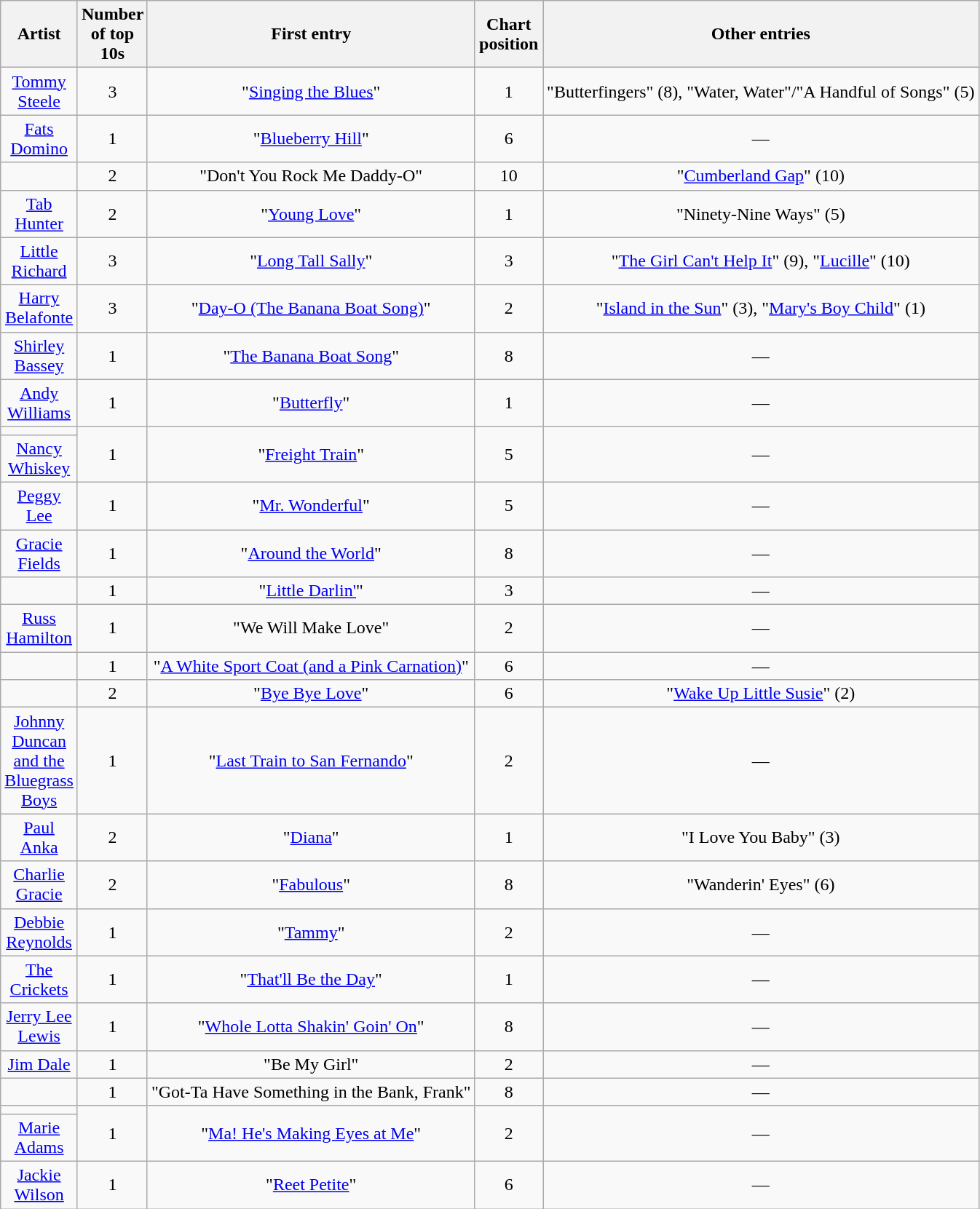<table class="wikitable sortable mw-collapsible mw-collapsed" style="text-align:center;">
<tr>
<th scope="col" style="width:55px;">Artist</th>
<th scope="col" style="width:55px;" data-sort-type="number">Number of top 10s</th>
<th scope="col" style="text-align:center;">First entry</th>
<th scope="col" style="width:55px;" data-sort-type="number">Chart position</th>
<th scope="col" style="text-align:center;">Other entries</th>
</tr>
<tr>
<td><a href='#'>Tommy Steele</a></td>
<td>3</td>
<td>"<a href='#'>Singing the Blues</a>"</td>
<td>1</td>
<td>"Butterfingers" (8), "Water, Water"/"A Handful of Songs" (5)</td>
</tr>
<tr>
<td><a href='#'>Fats Domino</a></td>
<td>1</td>
<td>"<a href='#'>Blueberry Hill</a>"</td>
<td>6</td>
<td>—</td>
</tr>
<tr>
<td></td>
<td>2</td>
<td>"Don't You Rock Me Daddy-O"</td>
<td>10</td>
<td>"<a href='#'>Cumberland Gap</a>" (10)</td>
</tr>
<tr>
<td><a href='#'>Tab Hunter</a></td>
<td>2</td>
<td>"<a href='#'>Young Love</a>"</td>
<td>1</td>
<td>"Ninety-Nine Ways" (5)</td>
</tr>
<tr>
<td><a href='#'>Little Richard</a></td>
<td>3</td>
<td>"<a href='#'>Long Tall Sally</a>"</td>
<td>3</td>
<td>"<a href='#'>The Girl Can't Help It</a>" (9), "<a href='#'>Lucille</a>" (10)</td>
</tr>
<tr>
<td><a href='#'>Harry Belafonte</a></td>
<td>3</td>
<td>"<a href='#'>Day-O (The Banana Boat Song)</a>"</td>
<td>2</td>
<td>"<a href='#'>Island in the Sun</a>" (3), "<a href='#'>Mary's Boy Child</a>" (1)</td>
</tr>
<tr>
<td><a href='#'>Shirley Bassey</a></td>
<td>1</td>
<td>"<a href='#'>The Banana Boat Song</a>"</td>
<td>8</td>
<td>—</td>
</tr>
<tr>
<td><a href='#'>Andy Williams</a></td>
<td>1</td>
<td>"<a href='#'>Butterfly</a>"</td>
<td>1</td>
<td>—</td>
</tr>
<tr>
<td></td>
<td rowspan="2">1</td>
<td rowspan="2">"<a href='#'>Freight Train</a>"</td>
<td rowspan="2">5</td>
<td rowspan="2">—</td>
</tr>
<tr>
<td><a href='#'>Nancy Whiskey</a></td>
</tr>
<tr>
<td><a href='#'>Peggy Lee</a></td>
<td>1</td>
<td>"<a href='#'>Mr. Wonderful</a>"</td>
<td>5</td>
<td>—</td>
</tr>
<tr>
<td><a href='#'>Gracie Fields</a></td>
<td>1</td>
<td>"<a href='#'>Around the World</a>"</td>
<td>8</td>
<td>—</td>
</tr>
<tr>
<td></td>
<td>1</td>
<td>"<a href='#'>Little Darlin'</a>"</td>
<td>3</td>
<td>—</td>
</tr>
<tr>
<td><a href='#'>Russ Hamilton</a></td>
<td>1</td>
<td>"We Will Make Love"</td>
<td>2</td>
<td>—</td>
</tr>
<tr>
<td></td>
<td>1</td>
<td>"<a href='#'>A White Sport Coat (and a Pink Carnation)</a>"</td>
<td>6</td>
<td>—</td>
</tr>
<tr>
<td></td>
<td>2</td>
<td>"<a href='#'>Bye Bye Love</a>"</td>
<td>6</td>
<td>"<a href='#'>Wake Up Little Susie</a>" (2)</td>
</tr>
<tr>
<td><a href='#'>Johnny Duncan and the Bluegrass Boys</a></td>
<td>1</td>
<td>"<a href='#'>Last Train to San Fernando</a>"</td>
<td>2</td>
<td>—</td>
</tr>
<tr>
<td><a href='#'>Paul Anka</a></td>
<td>2</td>
<td>"<a href='#'>Diana</a>"</td>
<td>1</td>
<td>"I Love You Baby" (3)</td>
</tr>
<tr>
<td><a href='#'>Charlie Gracie</a></td>
<td>2</td>
<td>"<a href='#'>Fabulous</a>"</td>
<td>8</td>
<td>"Wanderin' Eyes" (6)</td>
</tr>
<tr>
<td><a href='#'>Debbie Reynolds</a></td>
<td>1</td>
<td>"<a href='#'>Tammy</a>"</td>
<td>2</td>
<td>—</td>
</tr>
<tr>
<td><a href='#'>The Crickets</a></td>
<td>1</td>
<td>"<a href='#'>That'll Be the Day</a>"</td>
<td>1</td>
<td>—</td>
</tr>
<tr>
<td><a href='#'>Jerry Lee Lewis</a></td>
<td>1</td>
<td>"<a href='#'>Whole Lotta Shakin' Goin' On</a>"</td>
<td>8</td>
<td>—</td>
</tr>
<tr>
<td><a href='#'>Jim Dale</a></td>
<td>1</td>
<td>"Be My Girl"</td>
<td>2</td>
<td>—</td>
</tr>
<tr>
<td></td>
<td>1</td>
<td>"Got-Ta Have Something in the Bank, Frank"</td>
<td>8</td>
<td>—</td>
</tr>
<tr>
<td></td>
<td rowspan="2">1</td>
<td rowspan="2">"<a href='#'>Ma! He's Making Eyes at Me</a>"</td>
<td rowspan="2">2</td>
<td rowspan="2">—</td>
</tr>
<tr>
<td><a href='#'>Marie Adams</a></td>
</tr>
<tr>
<td><a href='#'>Jackie Wilson</a></td>
<td>1</td>
<td>"<a href='#'>Reet Petite</a>" </td>
<td>6</td>
<td>—</td>
</tr>
</table>
